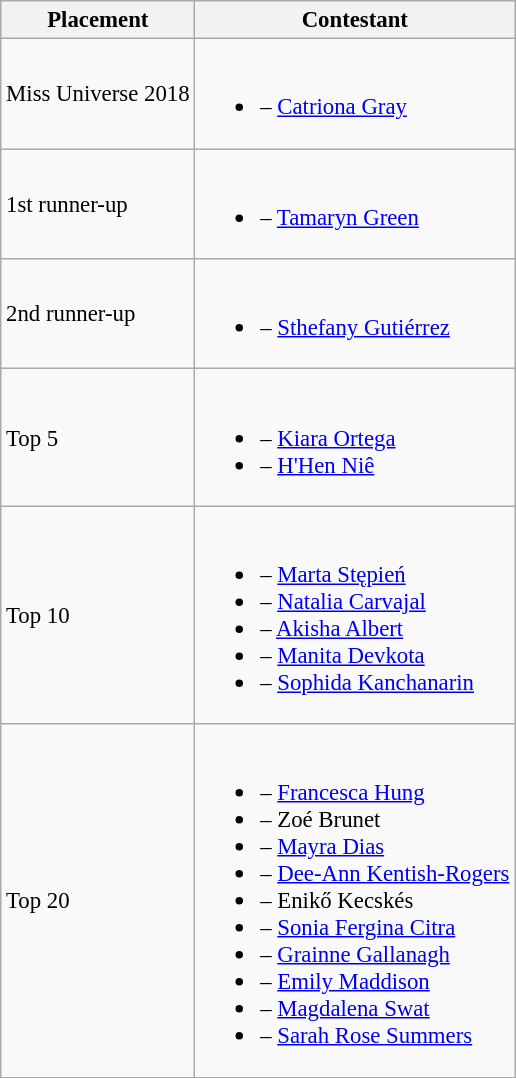<table class="wikitable sortable" style="font-size: 95%;">
<tr>
<th>Placement</th>
<th>Contestant</th>
</tr>
<tr>
<td>Miss Universe 2018</td>
<td><br><ul><li> – <a href='#'>Catriona Gray</a></li></ul></td>
</tr>
<tr>
<td>1st runner-up</td>
<td><br><ul><li> – <a href='#'>Tamaryn Green</a></li></ul></td>
</tr>
<tr>
<td>2nd runner-up</td>
<td><br><ul><li> – <a href='#'>Sthefany Gutiérrez</a></li></ul></td>
</tr>
<tr>
<td>Top 5</td>
<td><br><ul><li> – <a href='#'>Kiara Ortega</a></li><li> – <a href='#'>H'Hen Niê</a></li></ul></td>
</tr>
<tr>
<td>Top 10</td>
<td><br><ul><li> – <a href='#'>Marta Stępień</a></li><li> – <a href='#'>Natalia Carvajal</a></li><li> – <a href='#'>Akisha Albert</a></li><li> – <a href='#'>Manita Devkota</a></li><li> – <a href='#'>Sophida Kanchanarin</a></li></ul></td>
</tr>
<tr>
<td>Top 20</td>
<td><br><ul><li> – <a href='#'>Francesca Hung</a></li><li> – Zoé Brunet</li><li> – <a href='#'>Mayra Dias</a></li><li> – <a href='#'>Dee-Ann Kentish-Rogers</a></li><li> – Enikő Kecskés</li><li> – <a href='#'>Sonia Fergina Citra</a></li><li> – <a href='#'>Grainne Gallanagh</a></li><li> – <a href='#'>Emily Maddison</a></li><li> – <a href='#'>Magdalena Swat</a></li><li> – <a href='#'>Sarah Rose Summers</a></li></ul></td>
</tr>
</table>
